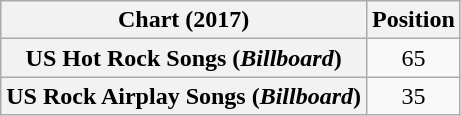<table class="wikitable sortable plainrowheaders" style="text-align:center">
<tr>
<th scope="col">Chart (2017)</th>
<th scope="col">Position</th>
</tr>
<tr>
<th scope="row">US Hot Rock Songs (<em>Billboard</em>)</th>
<td>65</td>
</tr>
<tr>
<th scope="row">US Rock Airplay Songs (<em>Billboard</em>)</th>
<td>35</td>
</tr>
</table>
